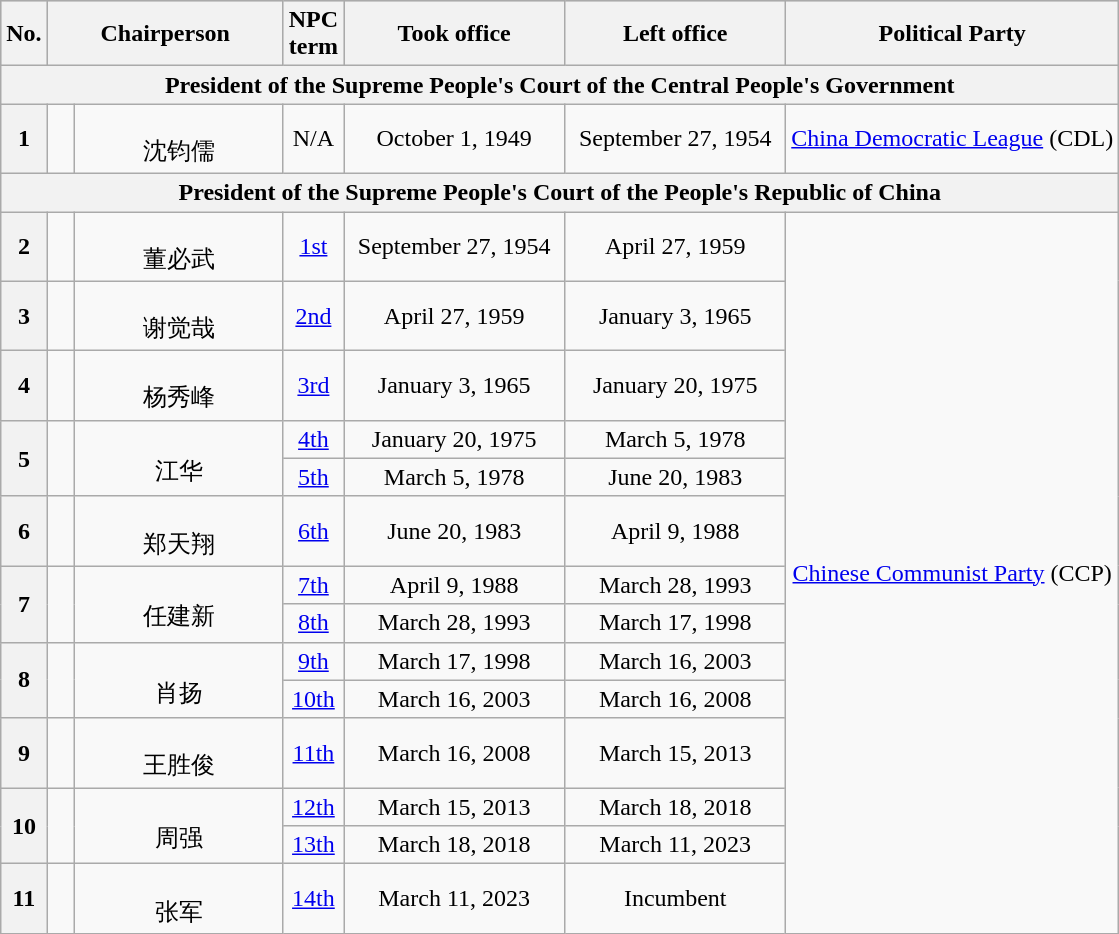<table class="wikitable" style="text-align: center; border-collapse: collapse;">
<tr style="background: #cccccc;">
<th>No.</th>
<th width="150" colspan="2">Chairperson</th>
<th align="left" width="20">NPC term</th>
<th align="center" width="140">Took office</th>
<th align="center" width="140">Left office</th>
<th>Political Party</th>
</tr>
<tr>
<th colspan="7">President of the Supreme People's Court of the Central People's Government</th>
</tr>
<tr>
<th><strong>1</strong></th>
<td align="center"></td>
<td align="center"><br>沈钧儒</td>
<td align="center">N/A</td>
<td align="center">October 1, 1949</td>
<td align="center">September 27, 1954</td>
<td><a href='#'>China Democratic League</a> (CDL)</td>
</tr>
<tr>
<th colspan="7">President of the Supreme People's Court of the People's Republic of China</th>
</tr>
<tr>
<th><strong>2</strong></th>
<td align="center"></td>
<td align="center"><br>董必武</td>
<td align="center"><a href='#'>1st</a></td>
<td align="center">September 27, 1954</td>
<td align="center">April 27, 1959</td>
<td rowspan="14"><a href='#'>Chinese Communist Party</a> (CCP)</td>
</tr>
<tr>
<th><strong>3</strong></th>
<td align="center"></td>
<td align="center"><br>谢觉哉</td>
<td align="center"><a href='#'>2nd</a></td>
<td align="center">April 27, 1959</td>
<td align="center">January 3, 1965</td>
</tr>
<tr>
<th><strong>4</strong></th>
<td align="center"></td>
<td align="center"><br>杨秀峰</td>
<td align="center"><a href='#'>3rd</a></td>
<td align="center">January 3, 1965</td>
<td align="center">January 20, 1975</td>
</tr>
<tr>
<th rowspan="2"><strong>5</strong></th>
<td rowspan="2"></td>
<td rowspan="2"><br>江华</td>
<td><a href='#'>4th</a></td>
<td>January 20, 1975</td>
<td>March 5, 1978</td>
</tr>
<tr>
<td align="center"><a href='#'>5th</a></td>
<td align="center">March 5, 1978</td>
<td align="center">June 20, 1983</td>
</tr>
<tr>
<th><strong>6</strong></th>
<td align="center"></td>
<td align="center"><br>郑天翔</td>
<td align="center"><a href='#'>6th</a></td>
<td align="center">June 20, 1983</td>
<td align="center">April 9, 1988</td>
</tr>
<tr>
<th rowspan="2"><strong>7</strong></th>
<td rowspan="2"></td>
<td rowspan="2"><br>任建新</td>
<td><a href='#'>7th</a></td>
<td>April 9, 1988</td>
<td>March 28, 1993</td>
</tr>
<tr>
<td align="center"><a href='#'>8th</a></td>
<td align="center">March 28, 1993</td>
<td align="center">March 17, 1998</td>
</tr>
<tr>
<th rowspan="2"><strong>8</strong></th>
<td rowspan="2" align="center"></td>
<td rowspan="2" align="center"><br>肖扬</td>
<td align="center"><a href='#'>9th</a></td>
<td align="center">March 17, 1998</td>
<td align="center">March 16, 2003</td>
</tr>
<tr>
<td align="center"><a href='#'>10th</a></td>
<td align="center">March 16, 2003</td>
<td align="center">March 16, 2008</td>
</tr>
<tr>
<th><strong>9</strong></th>
<td rowspan="1" align="center"></td>
<td rowspan="1" align="center"><br>王胜俊</td>
<td align="center"><a href='#'>11th</a></td>
<td align="center">March 16, 2008</td>
<td align="center">March 15, 2013</td>
</tr>
<tr>
<th rowspan="2"><strong>10</strong></th>
<td rowspan="2"></td>
<td rowspan="2"><br>周强</td>
<td><a href='#'>12th</a></td>
<td>March 15, 2013</td>
<td>March 18, 2018</td>
</tr>
<tr>
<td align="center"><a href='#'>13th</a></td>
<td align="center">March 18, 2018</td>
<td align="center">March 11, 2023</td>
</tr>
<tr>
<th><strong>11</strong></th>
<td align="center" rowspan="1"></td>
<td align="center" rowspan="1"><br>张军</td>
<td align="center"><a href='#'>14th</a></td>
<td align="center">March 11, 2023</td>
<td align="center">Incumbent</td>
</tr>
</table>
